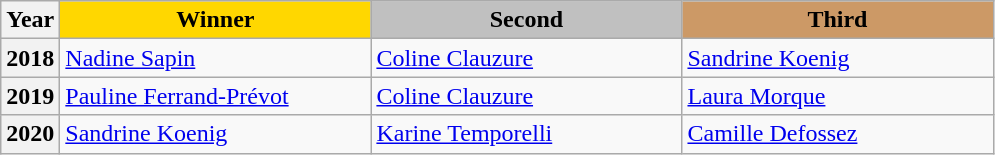<table class="wikitable sortable">
<tr>
<th>Year</th>
<th scope=col colspan=1 style="width:200px; background: gold;">Winner</th>
<th scope=col colspan=1 style="width:200px; background: silver;">Second</th>
<th scope=col colspan=1 style="width:200px; background: #cc9966;">Third</th>
</tr>
<tr>
<th>2018</th>
<td><a href='#'>Nadine Sapin</a></td>
<td><a href='#'>Coline Clauzure</a></td>
<td><a href='#'>Sandrine Koenig</a></td>
</tr>
<tr>
<th>2019</th>
<td><a href='#'>Pauline Ferrand-Prévot</a></td>
<td><a href='#'>Coline Clauzure</a></td>
<td><a href='#'>Laura Morque</a></td>
</tr>
<tr>
<th>2020</th>
<td><a href='#'>Sandrine Koenig</a></td>
<td><a href='#'>Karine Temporelli</a></td>
<td><a href='#'>Camille Defossez</a></td>
</tr>
</table>
